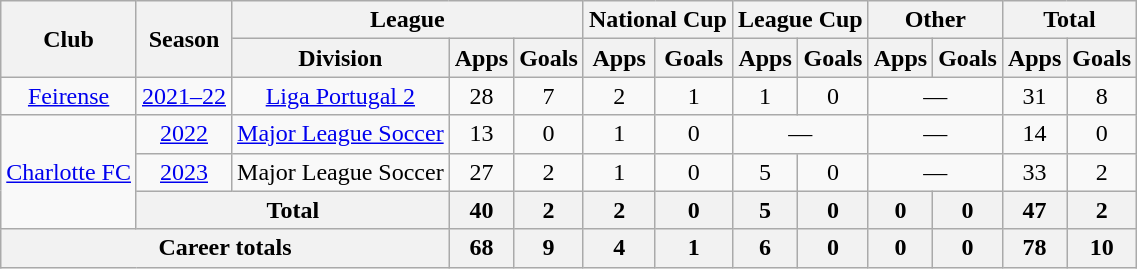<table class="wikitable" style="text-align:center">
<tr>
<th rowspan="2">Club</th>
<th rowspan="2">Season</th>
<th colspan="3">League</th>
<th colspan="2">National Cup</th>
<th colspan="2">League Cup</th>
<th colspan="2">Other</th>
<th colspan="2">Total</th>
</tr>
<tr>
<th>Division</th>
<th>Apps</th>
<th>Goals</th>
<th>Apps</th>
<th>Goals</th>
<th>Apps</th>
<th>Goals</th>
<th>Apps</th>
<th>Goals</th>
<th>Apps</th>
<th>Goals</th>
</tr>
<tr>
<td><a href='#'>Feirense</a></td>
<td><a href='#'>2021–22</a></td>
<td><a href='#'>Liga Portugal 2</a></td>
<td>28</td>
<td>7</td>
<td>2</td>
<td>1</td>
<td>1</td>
<td>0</td>
<td colspan="2">—</td>
<td>31</td>
<td>8</td>
</tr>
<tr>
<td rowspan="3"><a href='#'>Charlotte FC</a></td>
<td><a href='#'>2022</a></td>
<td><a href='#'>Major League Soccer</a></td>
<td>13</td>
<td>0</td>
<td>1</td>
<td>0</td>
<td colspan="2">—</td>
<td colspan="2">—</td>
<td>14</td>
<td>0</td>
</tr>
<tr>
<td><a href='#'>2023</a></td>
<td>Major League Soccer</td>
<td>27</td>
<td>2</td>
<td>1</td>
<td>0</td>
<td>5</td>
<td>0</td>
<td colspan="2">—</td>
<td>33</td>
<td>2</td>
</tr>
<tr>
<th colspan="2">Total</th>
<th>40</th>
<th>2</th>
<th>2</th>
<th>0</th>
<th>5</th>
<th>0</th>
<th>0</th>
<th>0</th>
<th>47</th>
<th>2</th>
</tr>
<tr>
<th colspan="3">Career totals</th>
<th>68</th>
<th>9</th>
<th>4</th>
<th>1</th>
<th>6</th>
<th>0</th>
<th>0</th>
<th>0</th>
<th>78</th>
<th>10</th>
</tr>
</table>
